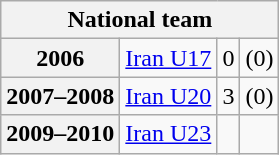<table class="wikitable">
<tr>
<th colspan="4">National team</th>
</tr>
<tr>
<th>2006</th>
<td><a href='#'>Iran U17</a></td>
<td>0</td>
<td>(0)</td>
</tr>
<tr>
<th>2007–2008</th>
<td><a href='#'>Iran U20</a></td>
<td>3</td>
<td>(0)</td>
</tr>
<tr>
<th>2009–2010</th>
<td><a href='#'>Iran U23</a></td>
<td></td>
</tr>
</table>
